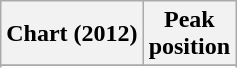<table class="wikitable plainrowheaders" style="text-align:center">
<tr>
<th>Chart (2012)</th>
<th>Peak<br>position</th>
</tr>
<tr>
</tr>
<tr>
</tr>
</table>
